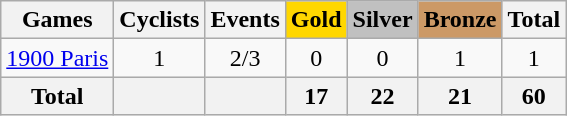<table class="wikitable sortable" style="text-align:center">
<tr>
<th>Games</th>
<th>Cyclists</th>
<th>Events</th>
<th style="background:gold;">Gold</th>
<th style="background:silver;">Silver</th>
<th style="background:#c96;">Bronze</th>
<th>Total</th>
</tr>
<tr>
<td align=left><a href='#'>1900 Paris</a></td>
<td>1</td>
<td>2/3</td>
<td>0</td>
<td>0</td>
<td>1</td>
<td>1</td>
</tr>
<tr>
<th>Total</th>
<th></th>
<th></th>
<th>17</th>
<th>22</th>
<th>21</th>
<th>60</th>
</tr>
</table>
